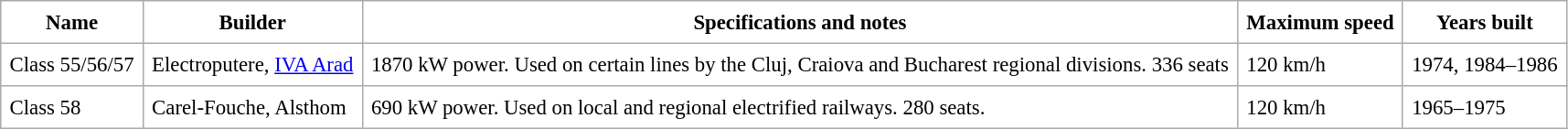<table border="1" class="toccolours" style="margin:auto; font-size:95%; border:1px #aaa solid; border-collapse:collapse; margin:10px 10px 10px 0; padding:0;" cellpadding="6">
<tr>
<th>Name</th>
<th>Builder</th>
<th>Specifications and notes</th>
<th>Maximum speed</th>
<th>Years built</th>
</tr>
<tr>
<td>Class 55/56/57</td>
<td>Electroputere, <a href='#'>IVA Arad</a></td>
<td>1870 kW power. Used on certain lines by the Cluj, Craiova and Bucharest regional divisions. 336 seats</td>
<td>120 km/h</td>
<td>1974, 1984–1986</td>
</tr>
<tr>
<td>Class 58</td>
<td>Carel-Fouche, Alsthom</td>
<td>690 kW power. Used on local and regional electrified railways. 280 seats.</td>
<td>120 km/h</td>
<td>1965–1975</td>
</tr>
</table>
